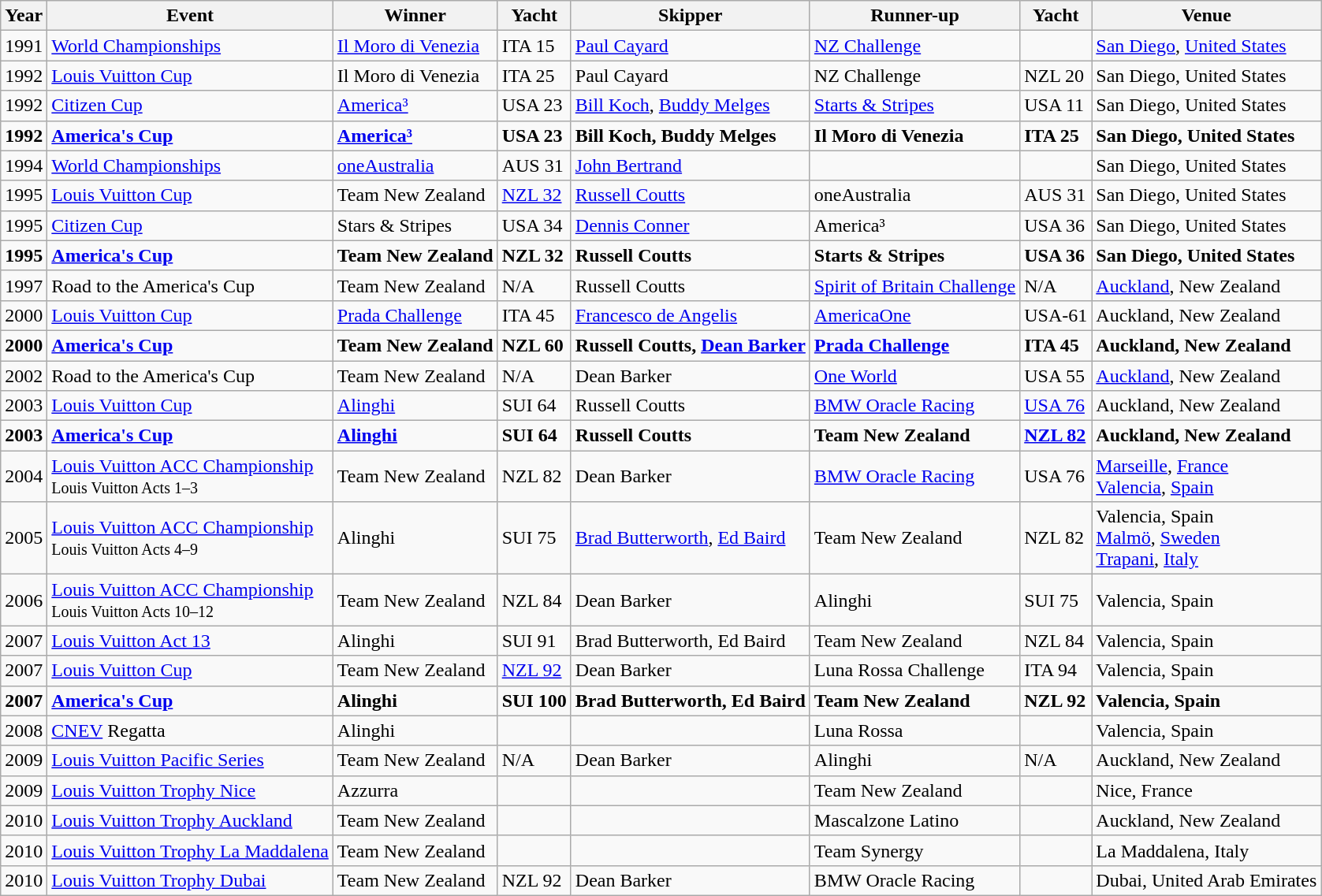<table class="wikitable">
<tr>
<th>Year</th>
<th>Event</th>
<th>Winner</th>
<th>Yacht</th>
<th>Skipper</th>
<th>Runner-up</th>
<th>Yacht</th>
<th>Venue</th>
</tr>
<tr>
<td>1991</td>
<td><a href='#'>World Championships</a></td>
<td> <a href='#'>Il Moro di Venezia</a></td>
<td>ITA 15</td>
<td><a href='#'>Paul Cayard</a></td>
<td> <a href='#'>NZ Challenge</a></td>
<td></td>
<td><a href='#'>San Diego</a>, <a href='#'>United States</a></td>
</tr>
<tr>
<td>1992</td>
<td><a href='#'>Louis Vuitton Cup</a></td>
<td> Il Moro di Venezia</td>
<td>ITA 25</td>
<td>Paul Cayard</td>
<td> NZ Challenge</td>
<td>NZL 20</td>
<td>San Diego, United States</td>
</tr>
<tr>
<td>1992</td>
<td><a href='#'>Citizen Cup</a></td>
<td> <a href='#'>America³</a></td>
<td>USA 23</td>
<td><a href='#'>Bill Koch</a>, <a href='#'>Buddy Melges</a></td>
<td> <a href='#'>Starts & Stripes</a></td>
<td>USA 11</td>
<td>San Diego, United States</td>
</tr>
<tr>
<td><strong>1992</strong></td>
<td><strong><a href='#'>America's Cup</a></strong></td>
<td><strong> <a href='#'>America³</a></strong></td>
<td><strong>USA 23</strong></td>
<td><strong>Bill Koch, Buddy Melges</strong></td>
<td><strong> Il Moro di Venezia</strong></td>
<td><strong>ITA 25</strong></td>
<td><strong>San Diego, United States</strong></td>
</tr>
<tr>
<td>1994</td>
<td><a href='#'>World Championships</a></td>
<td> <a href='#'>oneAustralia</a></td>
<td>AUS 31</td>
<td><a href='#'>John Bertrand</a></td>
<td></td>
<td></td>
<td>San Diego, United States</td>
</tr>
<tr>
<td>1995</td>
<td><a href='#'>Louis Vuitton Cup</a></td>
<td> Team New Zealand</td>
<td><a href='#'>NZL 32</a></td>
<td><a href='#'>Russell Coutts</a></td>
<td> oneAustralia</td>
<td>AUS 31</td>
<td>San Diego, United States</td>
</tr>
<tr>
<td>1995</td>
<td><a href='#'>Citizen Cup</a></td>
<td> Stars & Stripes</td>
<td>USA 34</td>
<td><a href='#'>Dennis Conner</a></td>
<td> America³</td>
<td>USA 36</td>
<td>San Diego, United States</td>
</tr>
<tr>
<td><strong>1995</strong></td>
<td><strong><a href='#'>America's Cup</a></strong></td>
<td><strong> Team New Zealand</strong></td>
<td><strong>NZL 32</strong></td>
<td><strong>Russell Coutts</strong></td>
<td><strong> Starts & Stripes</strong></td>
<td><strong>USA 36</strong></td>
<td><strong>San Diego, United States</strong></td>
</tr>
<tr>
<td>1997</td>
<td>Road to the America's Cup</td>
<td> Team New Zealand</td>
<td>N/A</td>
<td>Russell Coutts</td>
<td> <a href='#'>Spirit of Britain Challenge</a></td>
<td>N/A</td>
<td><a href='#'>Auckland</a>, New Zealand</td>
</tr>
<tr>
<td>2000</td>
<td><a href='#'>Louis Vuitton Cup</a></td>
<td> <a href='#'>Prada Challenge</a></td>
<td>ITA 45</td>
<td><a href='#'>Francesco de Angelis</a></td>
<td> <a href='#'>AmericaOne</a></td>
<td>USA-61</td>
<td>Auckland, New Zealand</td>
</tr>
<tr>
<td><strong>2000</strong></td>
<td><strong><a href='#'>America's Cup</a></strong></td>
<td><strong> Team New Zealand</strong></td>
<td><strong>NZL 60</strong></td>
<td><strong>Russell Coutts, <a href='#'>Dean Barker</a></strong></td>
<td><strong> <a href='#'>Prada Challenge</a></strong></td>
<td><strong>ITA 45</strong></td>
<td><strong>Auckland, New Zealand</strong></td>
</tr>
<tr>
<td>2002</td>
<td>Road to the America's Cup</td>
<td> Team New Zealand</td>
<td>N/A</td>
<td>Dean Barker</td>
<td> <a href='#'>One World</a></td>
<td>USA 55</td>
<td><a href='#'>Auckland</a>, New Zealand</td>
</tr>
<tr>
<td>2003</td>
<td><a href='#'>Louis Vuitton Cup</a></td>
<td> <a href='#'>Alinghi</a></td>
<td>SUI 64</td>
<td>Russell Coutts</td>
<td> <a href='#'>BMW Oracle Racing</a></td>
<td><a href='#'>USA 76</a></td>
<td>Auckland, New Zealand</td>
</tr>
<tr>
<td><strong>2003</strong></td>
<td><strong><a href='#'>America's Cup</a></strong></td>
<td><strong> <a href='#'>Alinghi</a></strong></td>
<td><strong>SUI 64</strong></td>
<td><strong>Russell Coutts</strong></td>
<td><strong> Team New Zealand</strong></td>
<td><strong><a href='#'>NZL 82</a></strong></td>
<td><strong>Auckland, New Zealand</strong></td>
</tr>
<tr>
<td>2004</td>
<td><a href='#'>Louis Vuitton ACC Championship</a><br><small>Louis Vuitton Acts 1–3</small></td>
<td> Team New Zealand</td>
<td>NZL 82</td>
<td>Dean Barker</td>
<td> <a href='#'>BMW Oracle Racing</a></td>
<td>USA 76</td>
<td><a href='#'>Marseille</a>, <a href='#'>France</a><br><a href='#'>Valencia</a>, <a href='#'>Spain</a></td>
</tr>
<tr>
<td>2005</td>
<td><a href='#'>Louis Vuitton ACC Championship</a><br><small>Louis Vuitton Acts 4–9</small></td>
<td> Alinghi</td>
<td>SUI 75</td>
<td><a href='#'>Brad Butterworth</a>, <a href='#'>Ed Baird</a></td>
<td> Team New Zealand</td>
<td>NZL 82</td>
<td>Valencia, Spain<br><a href='#'>Malmö</a>, <a href='#'>Sweden</a><br><a href='#'>Trapani</a>, <a href='#'>Italy</a></td>
</tr>
<tr>
<td>2006</td>
<td><a href='#'>Louis Vuitton ACC Championship</a><br><small>Louis Vuitton Acts 10–12</small></td>
<td> Team New Zealand</td>
<td>NZL 84</td>
<td>Dean Barker</td>
<td> Alinghi</td>
<td>SUI 75</td>
<td>Valencia, Spain</td>
</tr>
<tr>
<td>2007</td>
<td><a href='#'>Louis Vuitton Act 13</a></td>
<td> Alinghi</td>
<td>SUI 91</td>
<td>Brad Butterworth, Ed Baird</td>
<td> Team New Zealand</td>
<td>NZL 84</td>
<td>Valencia, Spain</td>
</tr>
<tr>
<td>2007</td>
<td><a href='#'>Louis Vuitton Cup</a></td>
<td> Team New Zealand</td>
<td><a href='#'>NZL 92</a></td>
<td>Dean Barker</td>
<td> Luna Rossa Challenge</td>
<td>ITA 94</td>
<td>Valencia, Spain</td>
</tr>
<tr>
<td><strong>2007</strong></td>
<td><strong><a href='#'>America's Cup</a></strong></td>
<td><strong> Alinghi</strong></td>
<td><strong>SUI 100</strong></td>
<td><strong>Brad Butterworth, Ed Baird</strong></td>
<td><strong> Team New Zealand</strong></td>
<td><strong>NZL 92</strong></td>
<td><strong>Valencia, Spain</strong></td>
</tr>
<tr>
<td>2008</td>
<td><a href='#'>CNEV</a> Regatta</td>
<td> Alinghi</td>
<td></td>
<td></td>
<td> Luna Rossa</td>
<td></td>
<td>Valencia, Spain</td>
</tr>
<tr>
<td>2009</td>
<td><a href='#'>Louis Vuitton Pacific Series</a></td>
<td> Team New Zealand</td>
<td>N/A</td>
<td>Dean Barker</td>
<td> Alinghi</td>
<td>N/A</td>
<td>Auckland, New Zealand</td>
</tr>
<tr>
<td>2009</td>
<td><a href='#'>Louis Vuitton Trophy Nice</a></td>
<td> Azzurra</td>
<td></td>
<td></td>
<td> Team New Zealand</td>
<td></td>
<td>Nice, France</td>
</tr>
<tr>
<td>2010</td>
<td><a href='#'>Louis Vuitton Trophy Auckland</a></td>
<td> Team New Zealand</td>
<td></td>
<td></td>
<td> Mascalzone Latino</td>
<td></td>
<td>Auckland, New Zealand</td>
</tr>
<tr>
<td>2010</td>
<td><a href='#'>Louis Vuitton Trophy La Maddalena</a></td>
<td> Team New Zealand</td>
<td></td>
<td></td>
<td> Team Synergy</td>
<td></td>
<td>La Maddalena, Italy</td>
</tr>
<tr>
<td>2010</td>
<td><a href='#'>Louis Vuitton Trophy Dubai</a></td>
<td> Team New Zealand</td>
<td>NZL 92</td>
<td>Dean Barker</td>
<td> BMW Oracle Racing</td>
<td></td>
<td>Dubai, United Arab Emirates</td>
</tr>
</table>
